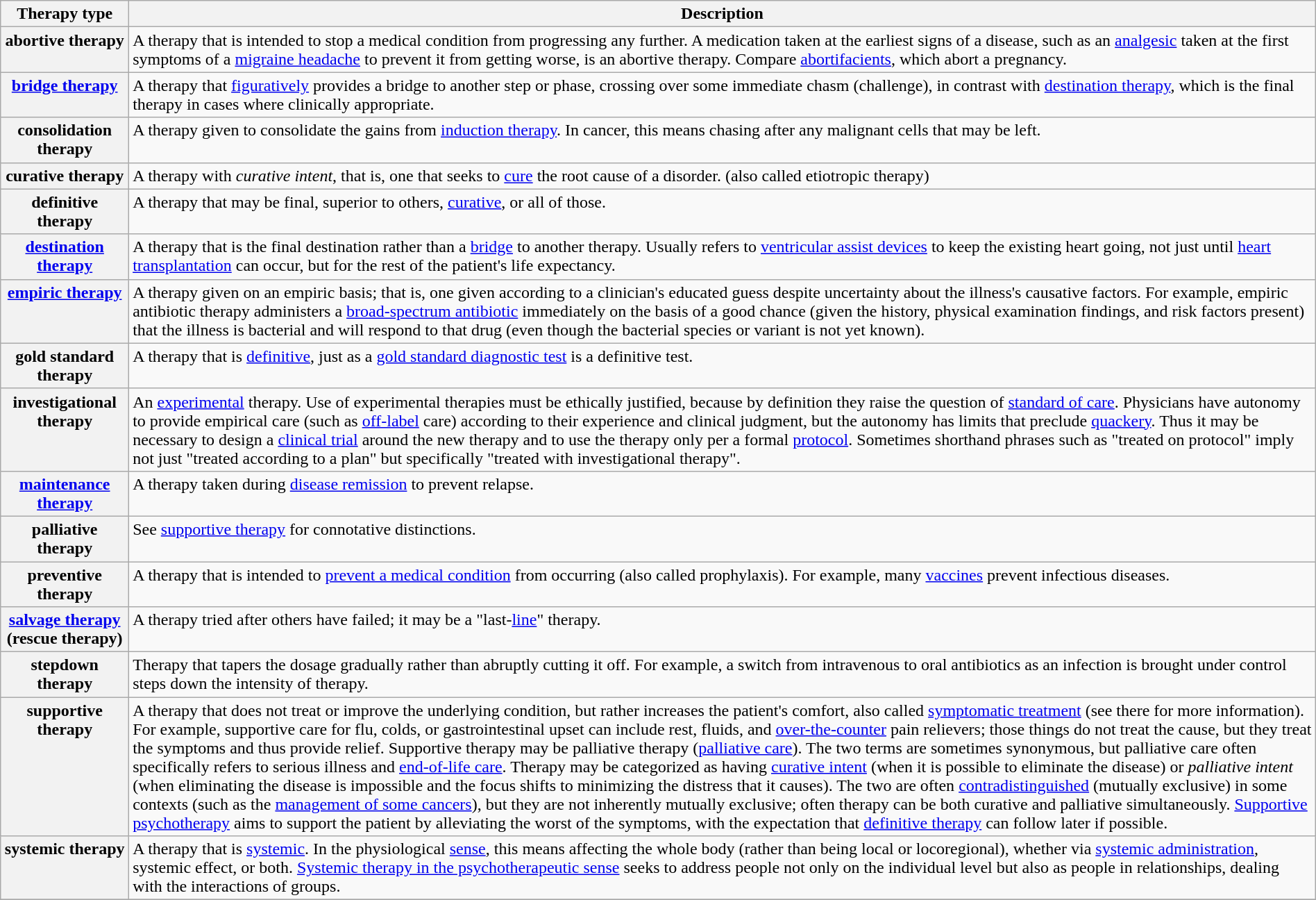<table class="wikitable sortable" style="width:100%">
<tr valign="top">
<th scope="col">Therapy type</th>
<th scope="col" class="unsortable">Description</th>
</tr>
<tr valign="top">
<th scope="row"> abortive therapy</th>
<td>A therapy that is intended to stop a medical condition from progressing any further.  A medication taken at the earliest signs of a disease, such as an <a href='#'>analgesic</a> taken at the first symptoms of a <a href='#'>migraine headache</a> to prevent it from getting worse, is an abortive therapy. Compare <a href='#'>abortifacients</a>, which abort a pregnancy.</td>
</tr>
<tr valign="top">
<th scope="row"> <a href='#'>bridge therapy</a></th>
<td>A therapy that <a href='#'>figuratively</a> provides a bridge to another step or phase, crossing over some immediate chasm (challenge), in contrast with <a href='#'>destination therapy</a>, which is the final therapy in cases where clinically appropriate.</td>
</tr>
<tr valign="top">
<th scope="row"> consolidation therapy</th>
<td>A therapy given to consolidate the gains from <a href='#'>induction therapy</a>. In cancer, this means chasing after any malignant cells that may be left.</td>
</tr>
<tr valign="top">
<th scope="row"> curative therapy</th>
<td>A therapy with <em>curative intent</em>, that is, one that seeks to <a href='#'>cure</a> the root cause of a disorder. (also called etiotropic therapy)</td>
</tr>
<tr valign="top">
<th scope="row"> definitive therapy</th>
<td>A therapy that may be final, superior to others, <a href='#'>curative</a>, or all of those.</td>
</tr>
<tr valign="top">
<th scope="row"> <a href='#'>destination therapy</a></th>
<td>A therapy that is the final destination rather than a <a href='#'>bridge</a> to another therapy. Usually refers to <a href='#'>ventricular assist devices</a> to keep the existing heart going, not just until <a href='#'>heart transplantation</a> can occur, but for the rest of the patient's life expectancy.</td>
</tr>
<tr valign="top">
<th scope="row"> <a href='#'>empiric therapy</a></th>
<td>A therapy given on an empiric basis; that is, one given according to a clinician's educated guess despite uncertainty about the illness's causative factors. For example, empiric antibiotic therapy administers a <a href='#'>broad-spectrum antibiotic</a> immediately on the basis of a good chance (given the history, physical examination findings, and risk factors present) that the illness is bacterial and will respond to that drug (even though the bacterial species or variant is not yet known).</td>
</tr>
<tr valign="top">
<th scope="row"> gold standard therapy</th>
<td>A therapy that is <a href='#'>definitive</a>, just as a <a href='#'>gold standard diagnostic test</a> is a definitive test.</td>
</tr>
<tr valign="top">
<th scope="row"> investigational therapy</th>
<td>An <a href='#'>experimental</a> therapy. Use of experimental therapies must be ethically justified, because by definition they raise the question of <a href='#'>standard of care</a>. Physicians have autonomy to provide empirical care (such as <a href='#'>off-label</a> care) according to their experience and clinical judgment, but the autonomy has limits that preclude <a href='#'>quackery</a>. Thus it may be necessary to design a <a href='#'>clinical trial</a> around the new therapy and to use the therapy only per a formal <a href='#'>protocol</a>. Sometimes shorthand phrases such as "treated on protocol" imply not just "treated according to a plan" but specifically "treated with investigational therapy".</td>
</tr>
<tr valign="top">
<th scope="row"> <a href='#'>maintenance therapy</a></th>
<td>A therapy taken during <a href='#'>disease remission</a> to prevent relapse.</td>
</tr>
<tr valign="top">
<th scope="row"> palliative therapy</th>
<td>See <a href='#'>supportive therapy</a> for connotative distinctions.</td>
</tr>
<tr valign="top">
<th scope="row"> preventive therapy<br></th>
<td>A therapy that is intended to <a href='#'>prevent a medical condition</a> from occurring (also called prophylaxis). For example, many <a href='#'>vaccines</a> prevent infectious diseases.</td>
</tr>
<tr valign="top">
<th scope="row"> <a href='#'>salvage therapy</a> (rescue therapy)</th>
<td>A therapy tried after others have failed; it may be a "last-<a href='#'>line</a>" therapy.</td>
</tr>
<tr valign="top">
<th scope="row"> stepdown therapy</th>
<td>Therapy that tapers the dosage gradually rather than abruptly cutting it off. For example, a switch from intravenous to oral antibiotics as an infection is brought under control steps down the intensity of therapy.</td>
</tr>
<tr valign="top">
<th scope="row"> supportive therapy</th>
<td>A therapy that does not treat or improve the underlying condition, but rather increases the patient's comfort, also called <a href='#'>symptomatic treatment</a> (see there for more information). For example, supportive care for flu, colds, or gastrointestinal upset can include rest, fluids, and <a href='#'>over-the-counter</a> pain relievers; those things do not treat the cause, but they treat the symptoms and thus provide relief. Supportive therapy may be palliative therapy (<a href='#'>palliative care</a>). The two terms are sometimes synonymous, but palliative care often specifically refers to serious illness and <a href='#'>end-of-life care</a>. Therapy may be categorized as having <a href='#'>curative intent</a> (when it is possible to eliminate the disease) or <em>palliative intent</em> (when eliminating the disease is impossible and the focus shifts to minimizing the distress that it causes). The two are often <a href='#'>contradistinguished</a> (mutually exclusive) in some contexts (such as the <a href='#'>management of some cancers</a>), but they are not inherently mutually exclusive; often therapy can be both curative and palliative simultaneously. <a href='#'>Supportive psychotherapy</a> aims to support the patient by alleviating the worst of the symptoms, with the expectation that <a href='#'>definitive therapy</a> can follow later if possible.</td>
</tr>
<tr valign="top">
<th scope="row"> systemic therapy</th>
<td>A therapy that is <a href='#'>systemic</a>. In the physiological <a href='#'>sense</a>, this means affecting the whole body (rather than being local or locoregional), whether via <a href='#'>systemic administration</a>, systemic effect, or both. <a href='#'>Systemic therapy in the psychotherapeutic sense</a> seeks to address people not only on the individual level but also as people in relationships, dealing with the interactions of groups.</td>
</tr>
<tr>
</tr>
</table>
